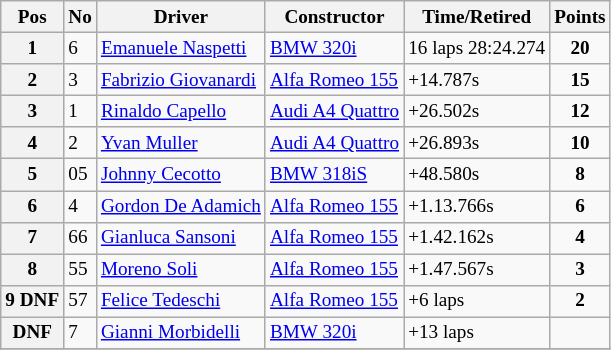<table class="wikitable" style="font-size: 80%;">
<tr>
<th>Pos</th>
<th>No</th>
<th>Driver</th>
<th>Constructor</th>
<th>Time/Retired</th>
<th>Points</th>
</tr>
<tr>
<th>1</th>
<td>6</td>
<td> <a href='#'>Emanuele Naspetti</a></td>
<td><a href='#'>BMW 320i</a></td>
<td>16 laps 28:24.274</td>
<td align=center><strong>20</strong></td>
</tr>
<tr>
<th>2</th>
<td>3</td>
<td> <a href='#'>Fabrizio Giovanardi</a></td>
<td><a href='#'>Alfa Romeo 155</a></td>
<td>+14.787s</td>
<td align=center><strong>15</strong></td>
</tr>
<tr>
<th>3</th>
<td>1</td>
<td> <a href='#'>Rinaldo Capello</a></td>
<td><a href='#'>Audi A4 Quattro</a></td>
<td>+26.502s</td>
<td align=center><strong>12</strong></td>
</tr>
<tr>
<th>4</th>
<td>2</td>
<td> <a href='#'>Yvan Muller</a></td>
<td><a href='#'>Audi A4 Quattro</a></td>
<td>+26.893s</td>
<td align=center><strong>10</strong></td>
</tr>
<tr>
<th>5</th>
<td>05</td>
<td> <a href='#'>Johnny Cecotto</a></td>
<td><a href='#'>BMW 318iS</a></td>
<td>+48.580s</td>
<td align=center><strong>8</strong></td>
</tr>
<tr>
<th>6</th>
<td>4</td>
<td> <a href='#'>Gordon De Adamich</a></td>
<td><a href='#'>Alfa Romeo 155</a></td>
<td>+1.13.766s</td>
<td align=center><strong>6</strong></td>
</tr>
<tr>
<th>7</th>
<td>66</td>
<td> <a href='#'>Gianluca Sansoni</a></td>
<td><a href='#'>Alfa Romeo 155</a></td>
<td>+1.42.162s</td>
<td align=center><strong>4</strong></td>
</tr>
<tr>
<th>8</th>
<td>55</td>
<td> <a href='#'>Moreno Soli</a></td>
<td><a href='#'>Alfa Romeo 155</a></td>
<td>+1.47.567s</td>
<td align=center><strong>3</strong></td>
</tr>
<tr>
<th>9 DNF</th>
<td>57</td>
<td> <a href='#'>Felice Tedeschi</a></td>
<td><a href='#'>Alfa Romeo 155</a></td>
<td>+6 laps</td>
<td align=center><strong>2</strong></td>
</tr>
<tr>
<th>DNF</th>
<td>7</td>
<td> <a href='#'>Gianni Morbidelli</a></td>
<td><a href='#'>BMW 320i</a></td>
<td>+13 laps</td>
<td></td>
</tr>
<tr>
</tr>
</table>
